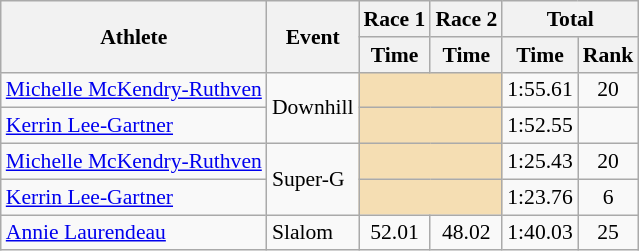<table class="wikitable" style="font-size:90%">
<tr>
<th rowspan="2">Athlete</th>
<th rowspan="2">Event</th>
<th>Race 1</th>
<th>Race 2</th>
<th colspan="2">Total</th>
</tr>
<tr>
<th>Time</th>
<th>Time</th>
<th>Time</th>
<th>Rank</th>
</tr>
<tr>
<td><a href='#'>Michelle McKendry-Ruthven</a></td>
<td rowspan="2">Downhill</td>
<td colspan="2" bgcolor="wheat"></td>
<td align="center">1:55.61</td>
<td align="center">20</td>
</tr>
<tr>
<td><a href='#'>Kerrin Lee-Gartner</a></td>
<td colspan="2" bgcolor="wheat"></td>
<td align="center">1:52.55</td>
<td align="center"></td>
</tr>
<tr>
<td><a href='#'>Michelle McKendry-Ruthven</a></td>
<td rowspan="2">Super-G</td>
<td colspan="2" bgcolor="wheat"></td>
<td align="center">1:25.43</td>
<td align="center">20</td>
</tr>
<tr>
<td><a href='#'>Kerrin Lee-Gartner</a></td>
<td colspan="2" bgcolor="wheat"></td>
<td align="center">1:23.76</td>
<td align="center">6</td>
</tr>
<tr>
<td><a href='#'>Annie Laurendeau</a></td>
<td>Slalom</td>
<td align="center">52.01</td>
<td align="center">48.02</td>
<td align="center">1:40.03</td>
<td align="center">25</td>
</tr>
</table>
